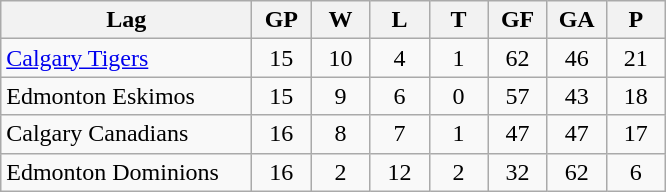<table class="wikitable">
<tr>
<th style="width:10em">Lag</th>
<th style="width:2em">GP</th>
<th style="width:2em">W</th>
<th style="width:2em">L</th>
<th style="width:2em">T</th>
<th style="width:2em">GF</th>
<th style="width:2em">GA</th>
<th style="width:2em">P</th>
</tr>
<tr align="center">
<td align="left"><a href='#'>Calgary Tigers</a></td>
<td>15</td>
<td>10</td>
<td>4</td>
<td>1</td>
<td>62</td>
<td>46</td>
<td>21</td>
</tr>
<tr align="center">
<td align="left">Edmonton Eskimos</td>
<td>15</td>
<td>9</td>
<td>6</td>
<td>0</td>
<td>57</td>
<td>43</td>
<td>18</td>
</tr>
<tr align="center">
<td align="left">Calgary Canadians</td>
<td>16</td>
<td>8</td>
<td>7</td>
<td>1</td>
<td>47</td>
<td>47</td>
<td>17</td>
</tr>
<tr align="center">
<td align="left">Edmonton Dominions</td>
<td>16</td>
<td>2</td>
<td>12</td>
<td>2</td>
<td>32</td>
<td>62</td>
<td>6</td>
</tr>
</table>
